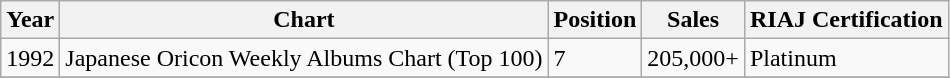<table class="wikitable">
<tr>
<th>Year</th>
<th>Chart</th>
<th>Position</th>
<th>Sales</th>
<th>RIAJ Certification</th>
</tr>
<tr>
<td>1992</td>
<td>Japanese Oricon Weekly Albums Chart (Top 100)</td>
<td>7</td>
<td>205,000+</td>
<td>Platinum</td>
</tr>
<tr>
</tr>
</table>
